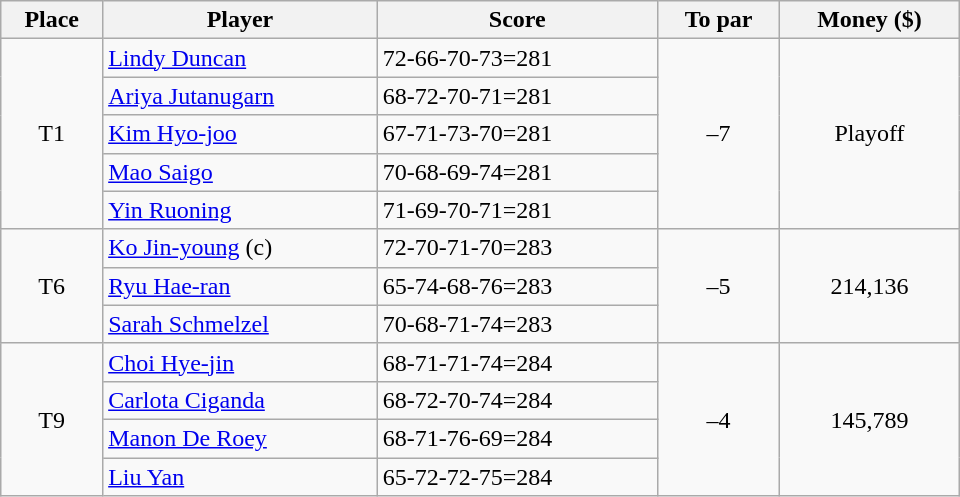<table class="wikitable" style="width:40em;margin-bottom:0;">
<tr>
<th>Place</th>
<th>Player</th>
<th>Score</th>
<th>To par</th>
<th>Money ($)</th>
</tr>
<tr>
<td rowspan=5 align=center>T1</td>
<td> <a href='#'>Lindy Duncan</a></td>
<td>72-66-70-73=281</td>
<td rowspan=5 align=center>–7</td>
<td rowspan=5 align=center>Playoff</td>
</tr>
<tr>
<td> <a href='#'>Ariya Jutanugarn</a></td>
<td>68-72-70-71=281</td>
</tr>
<tr>
<td> <a href='#'>Kim Hyo-joo</a></td>
<td>67-71-73-70=281</td>
</tr>
<tr>
<td> <a href='#'>Mao Saigo</a></td>
<td>70-68-69-74=281</td>
</tr>
<tr>
<td> <a href='#'>Yin Ruoning</a></td>
<td>71-69-70-71=281</td>
</tr>
<tr>
<td rowspan=3 align=center>T6</td>
<td> <a href='#'>Ko Jin-young</a> (c)</td>
<td>72-70-71-70=283</td>
<td rowspan=3 align=center>–5</td>
<td rowspan=3 align=center>214,136</td>
</tr>
<tr>
<td> <a href='#'>Ryu Hae-ran</a></td>
<td>65-74-68-76=283</td>
</tr>
<tr>
<td> <a href='#'>Sarah Schmelzel</a></td>
<td>70-68-71-74=283</td>
</tr>
<tr>
<td rowspan=4 align=center>T9</td>
<td> <a href='#'>Choi Hye-jin</a></td>
<td>68-71-71-74=284</td>
<td rowspan=4 align=center>–4</td>
<td rowspan=4 align=center>145,789</td>
</tr>
<tr>
<td> <a href='#'>Carlota Ciganda</a></td>
<td>68-72-70-74=284</td>
</tr>
<tr>
<td> <a href='#'>Manon De Roey</a></td>
<td>68-71-76-69=284</td>
</tr>
<tr>
<td> <a href='#'>Liu Yan</a></td>
<td>65-72-72-75=284</td>
</tr>
</table>
